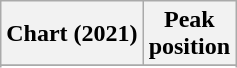<table class="wikitable sortable plainrowheaders" style="text-align:center">
<tr>
<th scope="col">Chart (2021)</th>
<th scope="col">Peak<br>position</th>
</tr>
<tr>
</tr>
<tr>
</tr>
<tr>
</tr>
<tr>
</tr>
</table>
